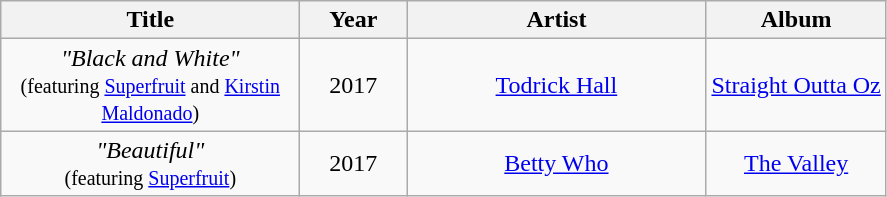<table class="wikitable plainrowheaders" style="text-align:center;" border="1">
<tr>
<th scope="col" style="width:12em;">Title</th>
<th scope="col" style="width:4em;">Year</th>
<th scope="col" style="width:12em;">Artist</th>
<th scope="col" tyle="width:14em;">Album</th>
</tr>
<tr>
<td scope="row"><em>"Black and White"</em><br><small>(featuring <a href='#'>Superfruit</a> and <a href='#'>Kirstin Maldonado</a>)</small></td>
<td>2017</td>
<td><a href='#'>Todrick Hall</a></td>
<td><a href='#'>Straight Outta Oz</a></td>
</tr>
<tr>
<td scope="row"><em>"Beautiful"</em><br><small>(featuring <a href='#'>Superfruit</a>)</small></td>
<td>2017</td>
<td><a href='#'>Betty Who</a></td>
<td><a href='#'>The Valley</a></td>
</tr>
</table>
